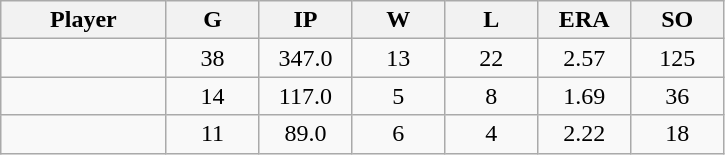<table class="wikitable sortable">
<tr>
<th bgcolor="#DDDDFF" width="16%">Player</th>
<th bgcolor="#DDDDFF" width="9%">G</th>
<th bgcolor="#DDDDFF" width="9%">IP</th>
<th bgcolor="#DDDDFF" width="9%">W</th>
<th bgcolor="#DDDDFF" width="9%">L</th>
<th bgcolor="#DDDDFF" width="9%">ERA</th>
<th bgcolor="#DDDDFF" width="9%">SO</th>
</tr>
<tr align="center">
<td></td>
<td>38</td>
<td>347.0</td>
<td>13</td>
<td>22</td>
<td>2.57</td>
<td>125</td>
</tr>
<tr align="center">
<td></td>
<td>14</td>
<td>117.0</td>
<td>5</td>
<td>8</td>
<td>1.69</td>
<td>36</td>
</tr>
<tr align="center">
<td></td>
<td>11</td>
<td>89.0</td>
<td>6</td>
<td>4</td>
<td>2.22</td>
<td>18</td>
</tr>
</table>
